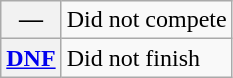<table class="wikitable">
<tr>
<th scope="row">—</th>
<td>Did not compete</td>
</tr>
<tr>
<th scope="row"><a href='#'>DNF</a></th>
<td>Did not finish</td>
</tr>
</table>
